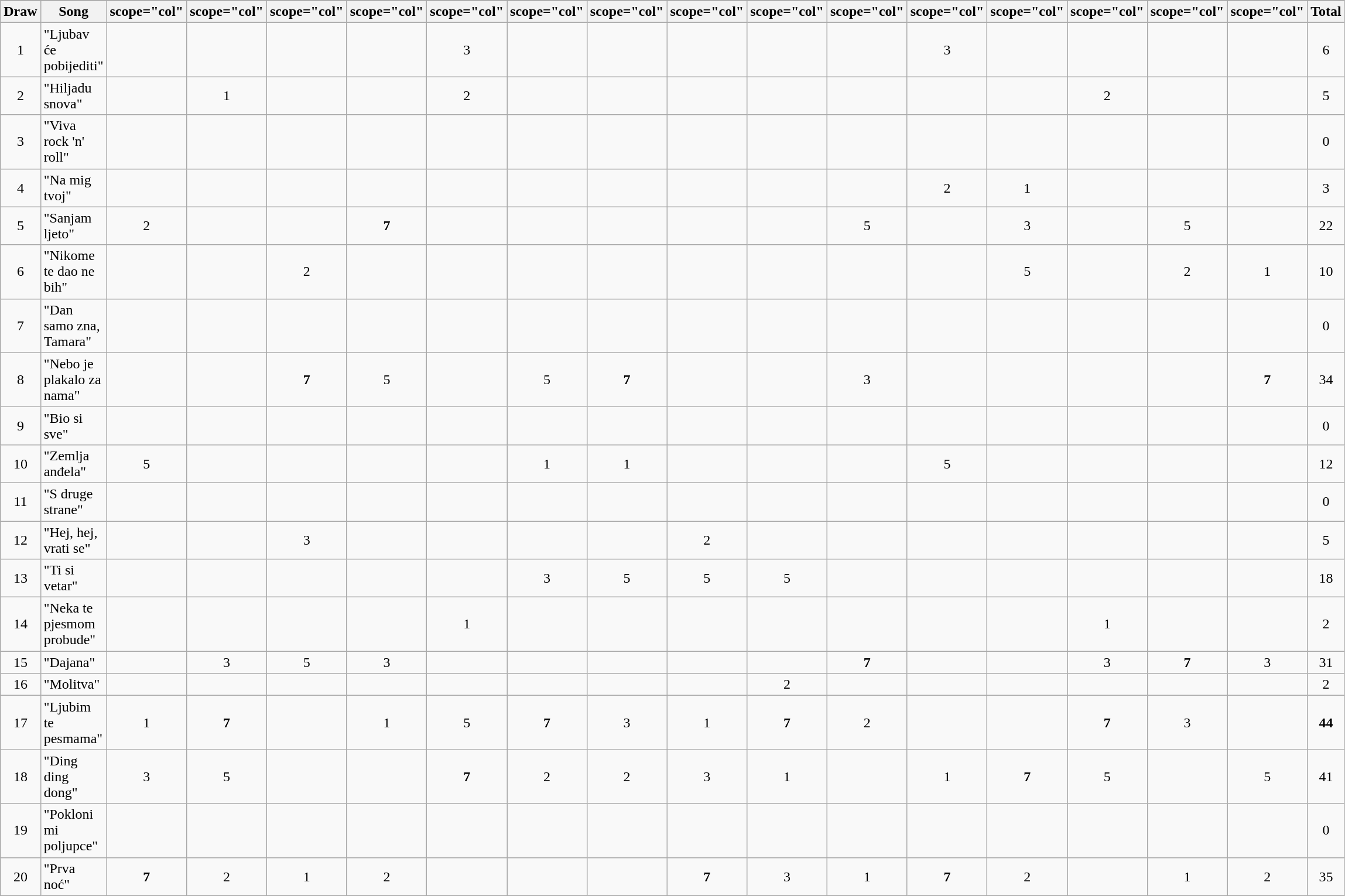<table class="wikitable plainrowheaders" style="margin: 1em auto 1em auto; text-align:center">
<tr>
</tr>
<tr>
<th scope="col">Draw</th>
<th scope="col">Song</th>
<th>scope="col" </th>
<th>scope="col" </th>
<th>scope="col" </th>
<th>scope="col" </th>
<th>scope="col" </th>
<th>scope="col" </th>
<th>scope="col" </th>
<th>scope="col" </th>
<th>scope="col" </th>
<th>scope="col" </th>
<th>scope="col" </th>
<th>scope="col" </th>
<th>scope="col" </th>
<th>scope="col" </th>
<th>scope="col" </th>
<th scope="col">Total</th>
</tr>
<tr>
<td>1</td>
<td align="left">"Ljubav će pobijediti"</td>
<td></td>
<td></td>
<td></td>
<td></td>
<td>3</td>
<td></td>
<td></td>
<td></td>
<td></td>
<td></td>
<td>3</td>
<td></td>
<td></td>
<td></td>
<td></td>
<td>6</td>
</tr>
<tr>
<td>2</td>
<td align="left">"Hiljadu snova"</td>
<td></td>
<td>1</td>
<td></td>
<td></td>
<td>2</td>
<td></td>
<td></td>
<td></td>
<td></td>
<td></td>
<td></td>
<td></td>
<td>2</td>
<td></td>
<td></td>
<td>5</td>
</tr>
<tr>
<td>3</td>
<td align="left">"Viva rock 'n' roll"</td>
<td></td>
<td></td>
<td></td>
<td></td>
<td></td>
<td></td>
<td></td>
<td></td>
<td></td>
<td></td>
<td></td>
<td></td>
<td></td>
<td></td>
<td></td>
<td>0</td>
</tr>
<tr>
<td>4</td>
<td align="left">"Na mig tvoj"</td>
<td></td>
<td></td>
<td></td>
<td></td>
<td></td>
<td></td>
<td></td>
<td></td>
<td></td>
<td></td>
<td>2</td>
<td>1</td>
<td></td>
<td></td>
<td></td>
<td>3</td>
</tr>
<tr>
<td>5</td>
<td align="left">"Sanjam ljeto"</td>
<td>2</td>
<td></td>
<td></td>
<td><strong>7</strong></td>
<td></td>
<td></td>
<td></td>
<td></td>
<td></td>
<td>5</td>
<td></td>
<td>3</td>
<td></td>
<td>5</td>
<td></td>
<td>22</td>
</tr>
<tr>
<td>6</td>
<td align="left">"Nikome te dao ne bih"</td>
<td></td>
<td></td>
<td>2</td>
<td></td>
<td></td>
<td></td>
<td></td>
<td></td>
<td></td>
<td></td>
<td></td>
<td>5</td>
<td></td>
<td>2</td>
<td>1</td>
<td>10</td>
</tr>
<tr>
<td>7</td>
<td align="left">"Dan samo zna, Tamara"</td>
<td></td>
<td></td>
<td></td>
<td></td>
<td></td>
<td></td>
<td></td>
<td></td>
<td></td>
<td></td>
<td></td>
<td></td>
<td></td>
<td></td>
<td></td>
<td>0</td>
</tr>
<tr>
<td>8</td>
<td align="left">"Nebo je plakalo za nama"</td>
<td></td>
<td></td>
<td><strong>7</strong></td>
<td>5</td>
<td></td>
<td>5</td>
<td><strong>7</strong></td>
<td></td>
<td></td>
<td>3</td>
<td></td>
<td></td>
<td></td>
<td></td>
<td><strong>7</strong></td>
<td>34</td>
</tr>
<tr>
<td>9</td>
<td align="left">"Bio si sve"</td>
<td></td>
<td></td>
<td></td>
<td></td>
<td></td>
<td></td>
<td></td>
<td></td>
<td></td>
<td></td>
<td></td>
<td></td>
<td></td>
<td></td>
<td></td>
<td>0</td>
</tr>
<tr>
<td>10</td>
<td align="left">"Zemlja anđela"</td>
<td>5</td>
<td></td>
<td></td>
<td></td>
<td></td>
<td>1</td>
<td>1</td>
<td></td>
<td></td>
<td></td>
<td>5</td>
<td></td>
<td></td>
<td></td>
<td></td>
<td>12</td>
</tr>
<tr>
<td>11</td>
<td align="left">"S druge strane"</td>
<td></td>
<td></td>
<td></td>
<td></td>
<td></td>
<td></td>
<td></td>
<td></td>
<td></td>
<td></td>
<td></td>
<td></td>
<td></td>
<td></td>
<td></td>
<td>0</td>
</tr>
<tr>
<td>12</td>
<td align="left">"Hej, hej, vrati se"</td>
<td></td>
<td></td>
<td>3</td>
<td></td>
<td></td>
<td></td>
<td></td>
<td>2</td>
<td></td>
<td></td>
<td></td>
<td></td>
<td></td>
<td></td>
<td></td>
<td>5</td>
</tr>
<tr>
<td>13</td>
<td align="left">"Ti si vetar"</td>
<td></td>
<td></td>
<td></td>
<td></td>
<td></td>
<td>3</td>
<td>5</td>
<td>5</td>
<td>5</td>
<td></td>
<td></td>
<td></td>
<td></td>
<td></td>
<td></td>
<td>18</td>
</tr>
<tr>
<td>14</td>
<td align="left">"Neka te pjesmom probude"</td>
<td></td>
<td></td>
<td></td>
<td></td>
<td>1</td>
<td></td>
<td></td>
<td></td>
<td></td>
<td></td>
<td></td>
<td></td>
<td>1</td>
<td></td>
<td></td>
<td>2</td>
</tr>
<tr>
<td>15</td>
<td align="left">"Dajana"</td>
<td></td>
<td>3</td>
<td>5</td>
<td>3</td>
<td></td>
<td></td>
<td></td>
<td></td>
<td></td>
<td><strong>7</strong></td>
<td></td>
<td></td>
<td>3</td>
<td><strong>7</strong></td>
<td>3</td>
<td>31</td>
</tr>
<tr>
<td>16</td>
<td align="left">"Molitva"</td>
<td></td>
<td></td>
<td></td>
<td></td>
<td></td>
<td></td>
<td></td>
<td></td>
<td>2</td>
<td></td>
<td></td>
<td></td>
<td></td>
<td></td>
<td></td>
<td>2</td>
</tr>
<tr>
<td>17</td>
<td align="left">"Ljubim te pesmama"</td>
<td>1</td>
<td><strong>7</strong></td>
<td></td>
<td>1</td>
<td>5</td>
<td><strong>7</strong></td>
<td>3</td>
<td>1</td>
<td><strong>7</strong></td>
<td>2</td>
<td></td>
<td></td>
<td><strong>7</strong></td>
<td>3</td>
<td></td>
<td><strong>44</strong></td>
</tr>
<tr>
<td>18</td>
<td align="left">"Ding ding dong"</td>
<td>3</td>
<td>5</td>
<td></td>
<td></td>
<td><strong>7</strong></td>
<td>2</td>
<td>2</td>
<td>3</td>
<td>1</td>
<td></td>
<td>1</td>
<td><strong>7</strong></td>
<td>5</td>
<td></td>
<td>5</td>
<td>41</td>
</tr>
<tr>
<td>19</td>
<td align="left">"Pokloni mi poljupce"</td>
<td></td>
<td></td>
<td></td>
<td></td>
<td></td>
<td></td>
<td></td>
<td></td>
<td></td>
<td></td>
<td></td>
<td></td>
<td></td>
<td></td>
<td></td>
<td>0</td>
</tr>
<tr>
<td>20</td>
<td align="left">"Prva noć"</td>
<td><strong>7</strong></td>
<td>2</td>
<td>1</td>
<td>2</td>
<td></td>
<td></td>
<td></td>
<td><strong>7</strong></td>
<td>3</td>
<td>1</td>
<td><strong>7</strong></td>
<td>2</td>
<td></td>
<td>1</td>
<td>2</td>
<td>35</td>
</tr>
</table>
